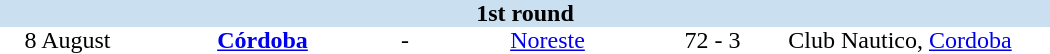<table border=0 cellspacing=0 cellpadding=0 style="border-collapse: collapse;" width=700>
<tr bgcolor="#CADFF0">
<td style="font-size:100%"; align="center" colspan="6"><strong>1st round</strong></td>
</tr>
<tr align=center bgcolor=#FFFFFF>
<td width=90>8 August</td>
<td width=170><strong><a href='#'>Córdoba</a></strong></td>
<td width=20>-</td>
<td width=170><a href='#'>Noreste</a></td>
<td width=50>72 - 3</td>
<td width=200>Club Nautico, <a href='#'>Cordoba</a></td>
</tr>
</table>
